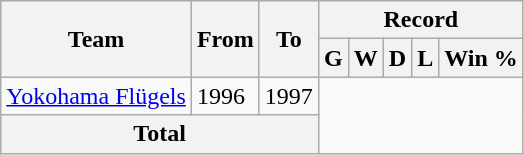<table class="wikitable" style="text-align: center">
<tr>
<th rowspan="2">Team</th>
<th rowspan="2">From</th>
<th rowspan="2">To</th>
<th colspan="5">Record</th>
</tr>
<tr>
<th>G</th>
<th>W</th>
<th>D</th>
<th>L</th>
<th>Win %</th>
</tr>
<tr>
<td align="left"><a href='#'>Yokohama Flügels</a></td>
<td align="left">1996</td>
<td align="left">1997<br></td>
</tr>
<tr>
<th colspan="3">Total<br></th>
</tr>
</table>
